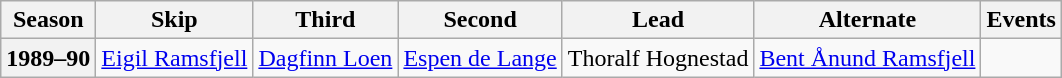<table class="wikitable">
<tr>
<th scope="col">Season</th>
<th scope="col">Skip</th>
<th scope="col">Third</th>
<th scope="col">Second</th>
<th scope="col">Lead</th>
<th scope="col">Alternate</th>
<th scope="col">Events</th>
</tr>
<tr>
<th scope="row">1989–90</th>
<td><a href='#'>Eigil Ramsfjell</a></td>
<td><a href='#'>Dagfinn Loen</a></td>
<td><a href='#'>Espen de Lange</a></td>
<td>Thoralf Hognestad</td>
<td><a href='#'>Bent Ånund Ramsfjell</a></td>
<td> </td>
</tr>
</table>
